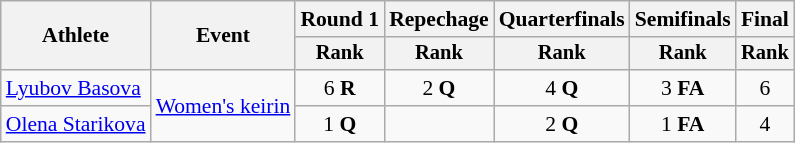<table class="wikitable" style="font-size:90%">
<tr>
<th rowspan=2>Athlete</th>
<th rowspan=2>Event</th>
<th>Round 1</th>
<th>Repechage</th>
<th>Quarterfinals</th>
<th>Semifinals</th>
<th>Final</th>
</tr>
<tr style="font-size:95%">
<th>Rank</th>
<th>Rank</th>
<th>Rank</th>
<th>Rank</th>
<th>Rank</th>
</tr>
<tr align=center>
<td align=left><a href='#'>Lyubov Basova</a></td>
<td align=left rowspan=2><a href='#'>Women's keirin</a></td>
<td>6 <strong>R</strong></td>
<td>2 <strong>Q</strong></td>
<td>4 <strong>Q</strong></td>
<td>3 <strong>FA</strong></td>
<td>6</td>
</tr>
<tr align=center>
<td align=left><a href='#'>Olena Starikova</a></td>
<td>1 <strong>Q</strong></td>
<td></td>
<td>2 <strong>Q</strong></td>
<td>1 <strong>FA</strong></td>
<td>4</td>
</tr>
</table>
